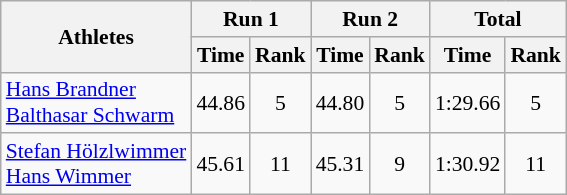<table class="wikitable" border="1" style="font-size:90%">
<tr>
<th rowspan="2">Athletes</th>
<th colspan="2">Run 1</th>
<th colspan="2">Run 2</th>
<th colspan="2">Total</th>
</tr>
<tr>
<th>Time</th>
<th>Rank</th>
<th>Time</th>
<th>Rank</th>
<th>Time</th>
<th>Rank</th>
</tr>
<tr>
<td><a href='#'>Hans Brandner</a><br><a href='#'>Balthasar Schwarm</a></td>
<td align="center">44.86</td>
<td align="center">5</td>
<td align="center">44.80</td>
<td align="center">5</td>
<td align="center">1:29.66</td>
<td align="center">5</td>
</tr>
<tr>
<td><a href='#'>Stefan Hölzlwimmer</a><br><a href='#'>Hans Wimmer</a></td>
<td align="center">45.61</td>
<td align="center">11</td>
<td align="center">45.31</td>
<td align="center">9</td>
<td align="center">1:30.92</td>
<td align="center">11</td>
</tr>
</table>
